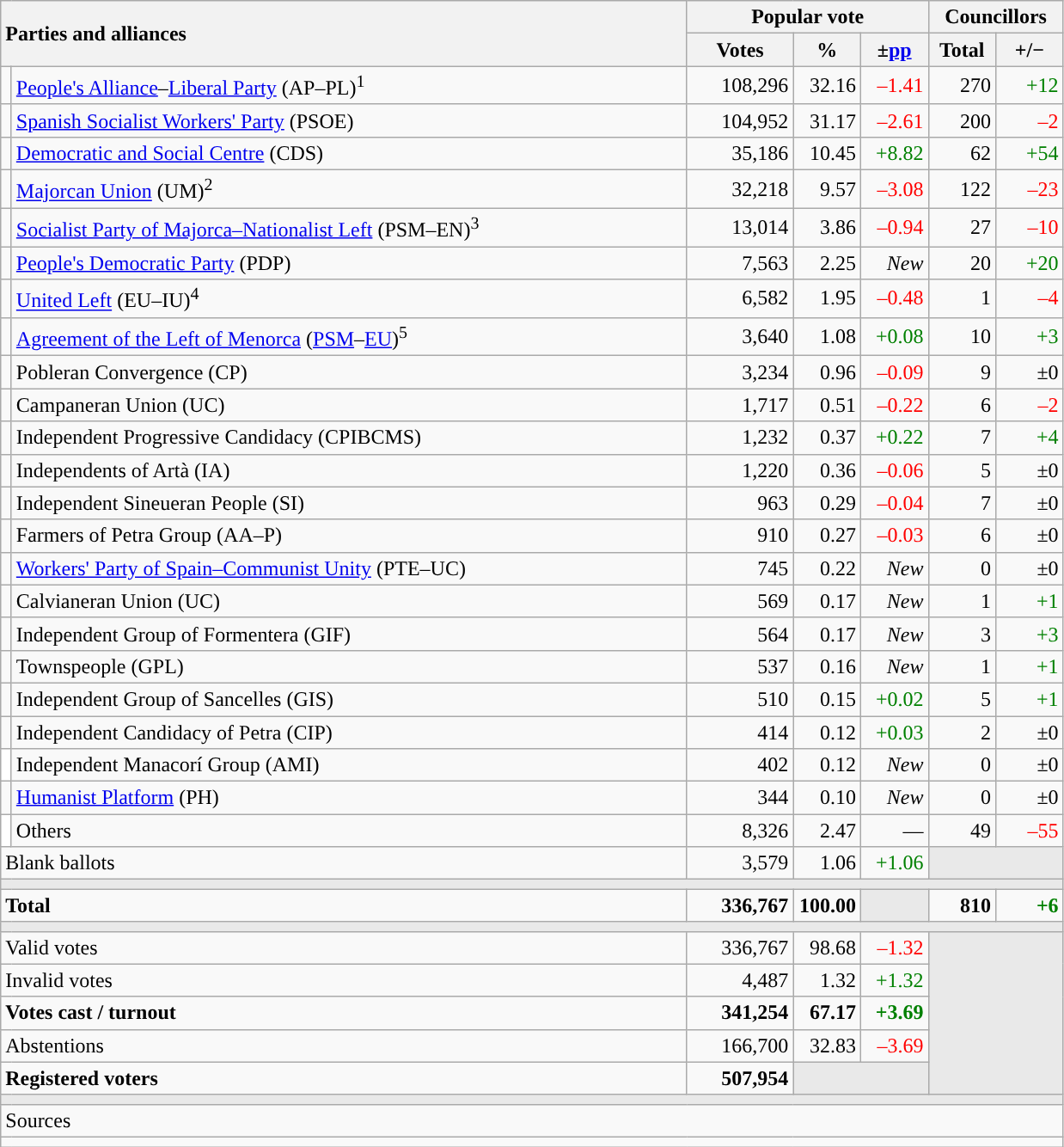<table class="wikitable" style="text-align:right;">
<tr>
<th style="text-align:left;" rowspan="2" colspan="2" width="525">Parties and alliances</th>
<th colspan="3">Popular vote</th>
<th colspan="2">Councillors</th>
</tr>
<tr>
<th width="75">Votes</th>
<th width="45">%</th>
<th width="45">±<a href='#'>pp</a></th>
<th width="45">Total</th>
<th width="45">+/−</th>
</tr>
<tr>
<td width="1" style="color:inherit;background:"></td>
<td align="left"><a href='#'>People's Alliance</a>–<a href='#'>Liberal Party</a> (AP–PL)<sup>1</sup></td>
<td>108,296</td>
<td>32.16</td>
<td style="color:red;">–1.41</td>
<td>270</td>
<td style="color:green;">+12</td>
</tr>
<tr>
<td style="color:inherit;background:"></td>
<td align="left"><a href='#'>Spanish Socialist Workers' Party</a> (PSOE)</td>
<td>104,952</td>
<td>31.17</td>
<td style="color:red;">–2.61</td>
<td>200</td>
<td style="color:red;">–2</td>
</tr>
<tr>
<td style="color:inherit;background:"></td>
<td align="left"><a href='#'>Democratic and Social Centre</a> (CDS)</td>
<td>35,186</td>
<td>10.45</td>
<td style="color:green;">+8.82</td>
<td>62</td>
<td style="color:green;">+54</td>
</tr>
<tr>
<td style="color:inherit;background:"></td>
<td align="left"><a href='#'>Majorcan Union</a> (UM)<sup>2</sup></td>
<td>32,218</td>
<td>9.57</td>
<td style="color:red;">–3.08</td>
<td>122</td>
<td style="color:red;">–23</td>
</tr>
<tr>
<td style="color:inherit;background:"></td>
<td align="left"><a href='#'>Socialist Party of Majorca–Nationalist Left</a> (PSM–EN)<sup>3</sup></td>
<td>13,014</td>
<td>3.86</td>
<td style="color:red;">–0.94</td>
<td>27</td>
<td style="color:red;">–10</td>
</tr>
<tr>
<td style="color:inherit;background:"></td>
<td align="left"><a href='#'>People's Democratic Party</a> (PDP)</td>
<td>7,563</td>
<td>2.25</td>
<td><em>New</em></td>
<td>20</td>
<td style="color:green;">+20</td>
</tr>
<tr>
<td style="color:inherit;background:"></td>
<td align="left"><a href='#'>United Left</a> (EU–IU)<sup>4</sup></td>
<td>6,582</td>
<td>1.95</td>
<td style="color:red;">–0.48</td>
<td>1</td>
<td style="color:red;">–4</td>
</tr>
<tr>
<td style="color:inherit;background:"></td>
<td align="left"><a href='#'>Agreement of the Left of Menorca</a> (<a href='#'>PSM</a>–<a href='#'>EU</a>)<sup>5</sup></td>
<td>3,640</td>
<td>1.08</td>
<td style="color:green;">+0.08</td>
<td>10</td>
<td style="color:green;">+3</td>
</tr>
<tr>
<td style="color:inherit;background:"></td>
<td align="left">Pobleran Convergence (CP)</td>
<td>3,234</td>
<td>0.96</td>
<td style="color:red;">–0.09</td>
<td>9</td>
<td>±0</td>
</tr>
<tr>
<td style="color:inherit;background:"></td>
<td align="left">Campaneran Union (UC)</td>
<td>1,717</td>
<td>0.51</td>
<td style="color:red;">–0.22</td>
<td>6</td>
<td style="color:red;">–2</td>
</tr>
<tr>
<td style="color:inherit;background:"></td>
<td align="left">Independent Progressive Candidacy (CPIBCMS)</td>
<td>1,232</td>
<td>0.37</td>
<td style="color:green;">+0.22</td>
<td>7</td>
<td style="color:green;">+4</td>
</tr>
<tr>
<td style="color:inherit;background:"></td>
<td align="left">Independents of Artà (IA)</td>
<td>1,220</td>
<td>0.36</td>
<td style="color:red;">–0.06</td>
<td>5</td>
<td>±0</td>
</tr>
<tr>
<td style="color:inherit;background:"></td>
<td align="left">Independent Sineueran People (SI)</td>
<td>963</td>
<td>0.29</td>
<td style="color:red;">–0.04</td>
<td>7</td>
<td>±0</td>
</tr>
<tr>
<td style="color:inherit;background:"></td>
<td align="left">Farmers of Petra Group (AA–P)</td>
<td>910</td>
<td>0.27</td>
<td style="color:red;">–0.03</td>
<td>6</td>
<td>±0</td>
</tr>
<tr>
<td style="color:inherit;background:"></td>
<td align="left"><a href='#'>Workers' Party of Spain–Communist Unity</a> (PTE–UC)</td>
<td>745</td>
<td>0.22</td>
<td><em>New</em></td>
<td>0</td>
<td>±0</td>
</tr>
<tr>
<td style="color:inherit;background:"></td>
<td align="left">Calvianeran Union (UC)</td>
<td>569</td>
<td>0.17</td>
<td><em>New</em></td>
<td>1</td>
<td style="color:green;">+1</td>
</tr>
<tr>
<td style="color:inherit;background:"></td>
<td align="left">Independent Group of Formentera (GIF)</td>
<td>564</td>
<td>0.17</td>
<td><em>New</em></td>
<td>3</td>
<td style="color:green;">+3</td>
</tr>
<tr>
<td style="color:inherit;background:"></td>
<td align="left">Townspeople (GPL)</td>
<td>537</td>
<td>0.16</td>
<td><em>New</em></td>
<td>1</td>
<td style="color:green;">+1</td>
</tr>
<tr>
<td style="color:inherit;background:"></td>
<td align="left">Independent Group of Sancelles (GIS)</td>
<td>510</td>
<td>0.15</td>
<td style="color:green;">+0.02</td>
<td>5</td>
<td style="color:green;">+1</td>
</tr>
<tr>
<td style="color:inherit;background:"></td>
<td align="left">Independent Candidacy of Petra (CIP)</td>
<td>414</td>
<td>0.12</td>
<td style="color:green;">+0.03</td>
<td>2</td>
<td>±0</td>
</tr>
<tr>
<td bgcolor="white"></td>
<td align="left">Independent Manacorí Group (AMI)</td>
<td>402</td>
<td>0.12</td>
<td><em>New</em></td>
<td>0</td>
<td>±0</td>
</tr>
<tr>
<td style="color:inherit;background:"></td>
<td align="left"><a href='#'>Humanist Platform</a> (PH)</td>
<td>344</td>
<td>0.10</td>
<td><em>New</em></td>
<td>0</td>
<td>±0</td>
</tr>
<tr>
<td bgcolor="white"></td>
<td align="left">Others</td>
<td>8,326</td>
<td>2.47</td>
<td>—</td>
<td>49</td>
<td style="color:red;">–55</td>
</tr>
<tr>
<td align="left" colspan="2">Blank ballots</td>
<td>3,579</td>
<td>1.06</td>
<td style="color:green;">+1.06</td>
<td bgcolor="#E9E9E9" colspan="2"></td>
</tr>
<tr>
<td colspan="7" bgcolor="#E9E9E9"></td>
</tr>
<tr style="font-weight:bold;">
<td align="left" colspan="2">Total</td>
<td>336,767</td>
<td>100.00</td>
<td bgcolor="#E9E9E9"></td>
<td>810</td>
<td style="color:green;">+6</td>
</tr>
<tr>
<td colspan="7" bgcolor="#E9E9E9"></td>
</tr>
<tr>
<td align="left" colspan="2">Valid votes</td>
<td>336,767</td>
<td>98.68</td>
<td style="color:red;">–1.32</td>
<td bgcolor="#E9E9E9" colspan="2" rowspan="5"></td>
</tr>
<tr>
<td align="left" colspan="2">Invalid votes</td>
<td>4,487</td>
<td>1.32</td>
<td style="color:green;">+1.32</td>
</tr>
<tr style="font-weight:bold;">
<td align="left" colspan="2">Votes cast / turnout</td>
<td>341,254</td>
<td>67.17</td>
<td style="color:green;">+3.69</td>
</tr>
<tr>
<td align="left" colspan="2">Abstentions</td>
<td>166,700</td>
<td>32.83</td>
<td style="color:red;">–3.69</td>
</tr>
<tr style="font-weight:bold;">
<td align="left" colspan="2">Registered voters</td>
<td>507,954</td>
<td bgcolor="#E9E9E9" colspan="2"></td>
</tr>
<tr>
<td colspan="7" bgcolor="#E9E9E9"></td>
</tr>
<tr>
<td align="left" colspan="7">Sources</td>
</tr>
<tr>
<td colspan="7" style="text-align:left; max-width:790px;"></td>
</tr>
</table>
